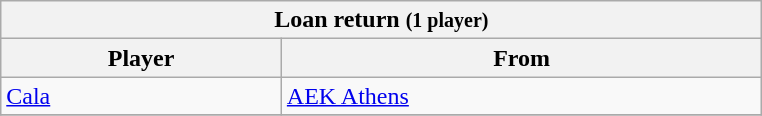<table class="wikitable collapsible collapsed">
<tr>
<th colspan="2" width="500"> <strong>Loan return</strong> <small>(1 player)</small></th>
</tr>
<tr>
<th>Player</th>
<th>From</th>
</tr>
<tr>
<td> <a href='#'>Cala</a></td>
<td> <a href='#'>AEK Athens</a></td>
</tr>
<tr>
</tr>
</table>
